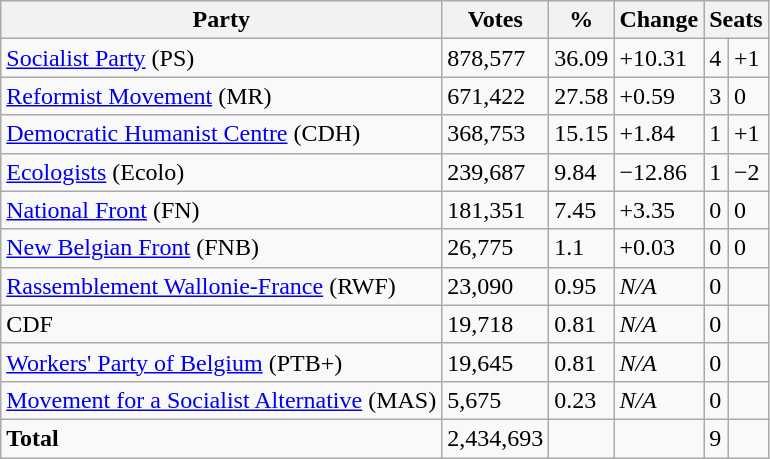<table class="wikitable">
<tr>
<th>Party</th>
<th>Votes</th>
<th>%</th>
<th>Change</th>
<th colspan=2>Seats</th>
</tr>
<tr>
<td><a href='#'>Socialist Party</a> (PS)</td>
<td>878,577</td>
<td>36.09</td>
<td>+10.31</td>
<td>4</td>
<td>+1</td>
</tr>
<tr>
<td><a href='#'>Reformist Movement</a> (MR)</td>
<td>671,422</td>
<td>27.58</td>
<td>+0.59</td>
<td>3</td>
<td>0</td>
</tr>
<tr>
<td><a href='#'>Democratic Humanist Centre</a> (CDH)</td>
<td>368,753</td>
<td>15.15</td>
<td>+1.84</td>
<td>1</td>
<td>+1</td>
</tr>
<tr>
<td><a href='#'>Ecologists</a> (Ecolo)</td>
<td>239,687</td>
<td>9.84</td>
<td>−12.86</td>
<td>1</td>
<td>−2</td>
</tr>
<tr>
<td><a href='#'>National Front</a> (FN)</td>
<td>181,351</td>
<td>7.45</td>
<td>+3.35</td>
<td>0</td>
<td>0</td>
</tr>
<tr>
<td><a href='#'>New Belgian Front</a> (FNB)</td>
<td>26,775</td>
<td>1.1</td>
<td>+0.03</td>
<td>0</td>
<td>0</td>
</tr>
<tr>
<td><a href='#'>Rassemblement Wallonie-France</a> (RWF)</td>
<td>23,090</td>
<td>0.95</td>
<td><em>N/A</em></td>
<td>0</td>
<td></td>
</tr>
<tr>
<td>CDF</td>
<td>19,718</td>
<td>0.81</td>
<td><em>N/A</em></td>
<td>0</td>
<td></td>
</tr>
<tr>
<td><a href='#'>Workers' Party of Belgium</a> (PTB+)</td>
<td>19,645</td>
<td>0.81</td>
<td><em>N/A</em></td>
<td>0</td>
<td></td>
</tr>
<tr>
<td><a href='#'>Movement for a Socialist Alternative</a> (MAS)</td>
<td>5,675</td>
<td>0.23</td>
<td><em>N/A</em></td>
<td>0</td>
<td></td>
</tr>
<tr>
<td><strong>Total</strong></td>
<td>2,434,693</td>
<td> </td>
<td> </td>
<td>9</td>
<td></td>
</tr>
</table>
